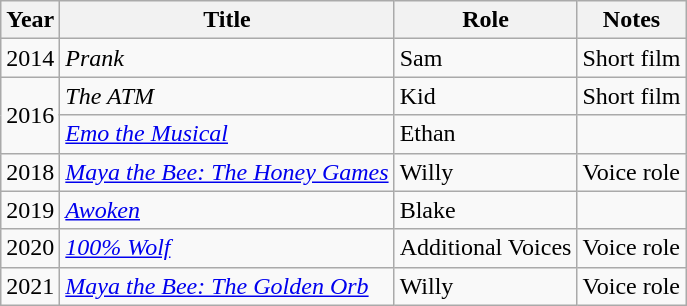<table class = "wikitable sortable">
<tr>
<th>Year</th>
<th>Title</th>
<th>Role</th>
<th>Notes</th>
</tr>
<tr>
<td>2014</td>
<td><em>Prank</em></td>
<td>Sam</td>
<td>Short film</td>
</tr>
<tr>
<td rowspan="2">2016</td>
<td><em>The ATM</em></td>
<td>Kid</td>
<td>Short film</td>
</tr>
<tr>
<td><em><a href='#'>Emo the Musical</a></em></td>
<td>Ethan</td>
<td></td>
</tr>
<tr>
<td>2018</td>
<td><em><a href='#'>Maya the Bee: The Honey Games</a></em></td>
<td>Willy</td>
<td>Voice role</td>
</tr>
<tr>
<td>2019</td>
<td><em><a href='#'>Awoken</a></em></td>
<td>Blake</td>
<td></td>
</tr>
<tr>
<td>2020</td>
<td><em><a href='#'>100% Wolf</a></em></td>
<td>Additional Voices</td>
<td>Voice role</td>
</tr>
<tr>
<td>2021</td>
<td><em><a href='#'>Maya the Bee: The Golden Orb</a></em></td>
<td>Willy</td>
<td>Voice role</td>
</tr>
</table>
